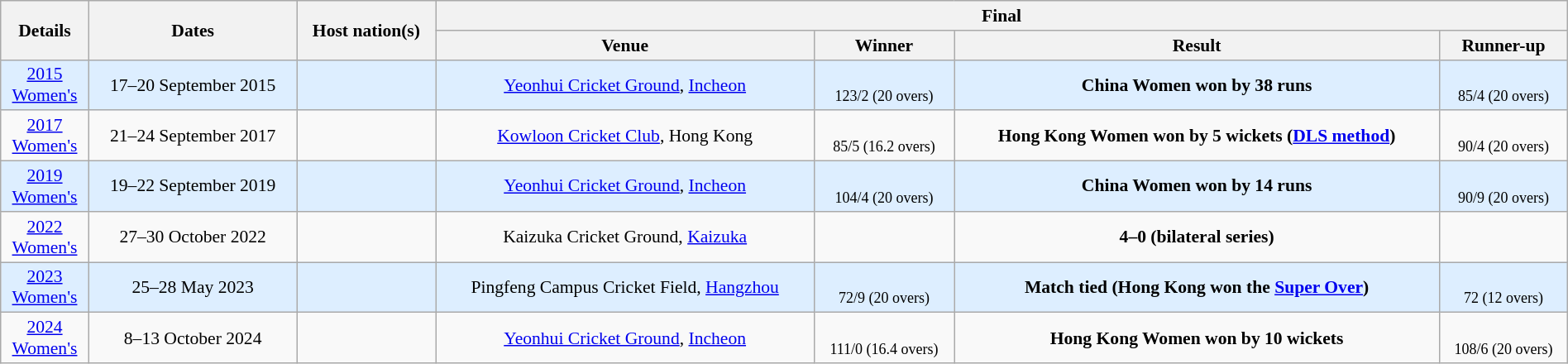<table class="wikitable" style="font-size:90%; width: 100%; text-align: center;">
<tr>
<th rowspan="2">Details</th>
<th rowspan="2">Dates</th>
<th rowspan="2">Host nation(s)</th>
<th colspan="4">Final</th>
</tr>
<tr>
<th>Venue</th>
<th>Winner</th>
<th>Result</th>
<th>Runner-up</th>
</tr>
<tr style="background:#def;">
<td><a href='#'>2015<br>Women's</a></td>
<td>17–20 September 2015</td>
<td></td>
<td><a href='#'>Yeonhui Cricket Ground</a>, <a href='#'>Incheon</a></td>
<td><br><small>123/2 (20 overs)</small></td>
<td><strong>China Women won by 38 runs</strong><br> </td>
<td><br><small>85/4 (20 overs)</small></td>
</tr>
<tr>
<td><a href='#'>2017<br>Women's</a></td>
<td>21–24 September 2017</td>
<td></td>
<td><a href='#'>Kowloon Cricket Club</a>, Hong Kong</td>
<td><br><small>85/5 (16.2 overs)</small></td>
<td><strong>Hong Kong Women won by 5 wickets (<a href='#'>DLS method</a>)</strong><br> </td>
<td><br><small>90/4 (20 overs)</small></td>
</tr>
<tr style="background:#def;">
<td><a href='#'>2019<br>Women's</a></td>
<td>19–22 September 2019</td>
<td></td>
<td><a href='#'>Yeonhui Cricket Ground</a>, <a href='#'>Incheon</a></td>
<td><br><small>104/4 (20 overs)</small></td>
<td><strong>China Women won by 14 runs</strong><br> </td>
<td><br><small>90/9 (20 overs)</small></td>
</tr>
<tr>
<td><a href='#'>2022<br>Women's</a></td>
<td>27–30 October 2022</td>
<td></td>
<td>Kaizuka Cricket Ground, <a href='#'>Kaizuka</a></td>
<td></td>
<td><strong>4–0 (bilateral series)</strong></td>
<td></td>
</tr>
<tr style="background:#def;">
<td><a href='#'>2023<br>Women's</a></td>
<td>25–28 May 2023</td>
<td></td>
<td>Pingfeng Campus Cricket Field, <a href='#'>Hangzhou</a></td>
<td><br><small> 72/9 (20 overs)</small></td>
<td><strong>Match tied (Hong Kong won the <a href='#'>Super Over</a>)<br></strong></td>
<td><br><small> 72 (12 overs)</small></td>
</tr>
<tr>
<td><a href='#'>2024<br>Women's</a></td>
<td>8–13 October 2024</td>
<td></td>
<td><a href='#'>Yeonhui Cricket Ground</a>, <a href='#'>Incheon</a></td>
<td><br><small>111/0 (16.4 overs)</small></td>
<td><strong>Hong Kong Women won by 10 wickets</strong><br>  </td>
<td><br><small>108/6 (20 overs)</small></td>
</tr>
</table>
